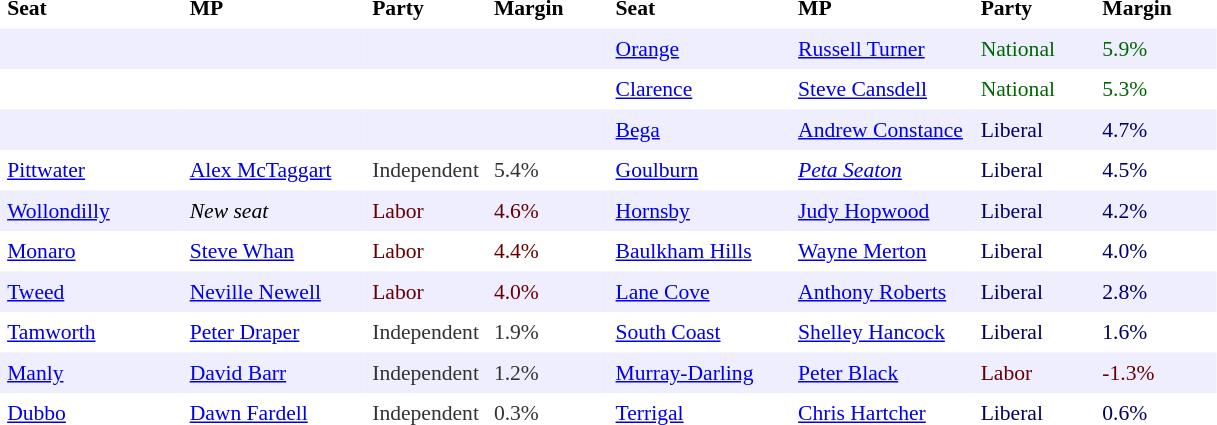<table class="toccolours" cellpadding="5" cellspacing="0" style="margin: .4em; font-size: 90%">
<tr>
<th align="left" width="15%">Seat</th>
<th align="left" width="15%">MP</th>
<th align="left" width="10%">Party</th>
<th align="left" width="10%">Margin</th>
<th align="left" width="15%">Seat</th>
<th align="left" width="15%">MP</th>
<th align="left" width="10%">Party</th>
<th align="left" width="10%">Margin</th>
</tr>
<tr bgcolor="#eeeeff">
<td></td>
<td></td>
<td></td>
<td></td>
<td align="left"><a href='#'>Orange</a></td>
<td align="left"><a href='#'>Russell Turner</a></td>
<td align="left" style="color: #060;">National</td>
<td align="left" style="color: #060;">5.9%</td>
</tr>
<tr>
<td></td>
<td></td>
<td></td>
<td></td>
<td align="left"><a href='#'>Clarence</a></td>
<td align="left"><a href='#'>Steve Cansdell</a></td>
<td align="left" style="color: #060;">National</td>
<td align="left" style="color: #060;">5.3%</td>
</tr>
<tr bgcolor="#eeeeff">
<td></td>
<td></td>
<td></td>
<td></td>
<td align="left"><a href='#'>Bega</a></td>
<td align="left"><a href='#'>Andrew Constance</a></td>
<td align="left" style="color: #006;">Liberal</td>
<td align="left" style="color: #006;">4.7%</td>
</tr>
<tr>
<td align="left"><a href='#'>Pittwater</a></td>
<td align="left"><a href='#'>Alex McTaggart</a></td>
<td align="left" style="color: #333;">Independent</td>
<td align="left" style="color: #333;">5.4%</td>
<td align="left"><a href='#'>Goulburn</a></td>
<td align="left"><em><a href='#'>Peta Seaton</a></em></td>
<td align="left" style="color: #006;">Liberal</td>
<td align="left" style="color: #006;">4.5%</td>
</tr>
<tr bgcolor="#eeeeff">
<td align="left"><a href='#'>Wollondilly</a></td>
<td align="left"><em>New seat</em></td>
<td align="left" style="color: #600;">Labor</td>
<td align="left" style="color: #600;">4.6%</td>
<td align="left"><a href='#'>Hornsby</a></td>
<td align="left"><a href='#'>Judy Hopwood</a></td>
<td align="left" style="color: #006;">Liberal</td>
<td align="left" style="color: #006;">4.2%</td>
</tr>
<tr>
<td align="left"><a href='#'>Monaro</a></td>
<td align="left"><a href='#'>Steve Whan</a></td>
<td align="left" style="color: #600;">Labor</td>
<td align="left" style="color: #600;">4.4%</td>
<td align="left"><a href='#'>Baulkham Hills</a></td>
<td align="left"><a href='#'>Wayne Merton</a></td>
<td align="left" style="color: #006;">Liberal</td>
<td align="left" style="color: #006;">4.0%</td>
</tr>
<tr bgcolor="#eeeeff">
<td align="left"><a href='#'>Tweed</a></td>
<td align="left"><a href='#'>Neville Newell</a></td>
<td align="left" style="color: #600;">Labor</td>
<td align="left" style="color: #600;">4.0%</td>
<td align="left"><a href='#'>Lane Cove</a></td>
<td align="left"><a href='#'>Anthony Roberts</a></td>
<td align="left" style="color: #006;">Liberal</td>
<td align="left" style="color: #006;">2.8%</td>
</tr>
<tr>
<td align="left"><a href='#'>Tamworth</a></td>
<td align="left"><a href='#'>Peter Draper</a></td>
<td align="left" style="color: #333;">Independent</td>
<td align="left" style="color: #333;">1.9%</td>
<td align="left"><a href='#'>South Coast</a></td>
<td align="left"><a href='#'>Shelley Hancock</a></td>
<td align="left" style="color: #006;">Liberal</td>
<td align="left" style="color: #006;">1.6%</td>
</tr>
<tr bgcolor="#eeeeff">
<td align="left"><a href='#'>Manly</a></td>
<td align="left"><a href='#'>David Barr</a></td>
<td align="left" style="color: #333;">Independent</td>
<td align="left" style="color: #333;">1.2%</td>
<td align="left"><a href='#'>Murray-Darling</a></td>
<td align="left"><a href='#'>Peter Black</a></td>
<td align="left" style="color: #600;">Labor</td>
<td align="left" style="color: #600;">-1.3%</td>
</tr>
<tr>
<td align="left"><a href='#'>Dubbo</a></td>
<td align="left"><a href='#'>Dawn Fardell</a></td>
<td align="left" style="color: #333;">Independent</td>
<td align="left" style="color: #333;">0.3%</td>
<td align="left"><a href='#'>Terrigal</a></td>
<td align="left"><a href='#'>Chris Hartcher</a></td>
<td align="left" style="color: #006;">Liberal</td>
<td align="left" style="color: #006;">0.6%</td>
</tr>
</table>
